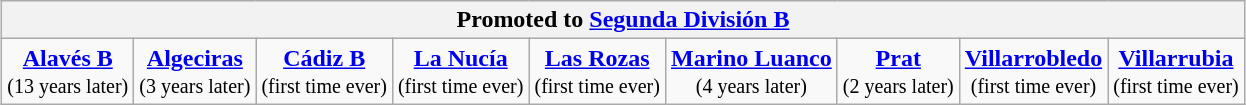<table class="wikitable" style="text-align: center; margin: 0 auto;">
<tr>
<th colspan="9">Promoted to <a href='#'>Segunda División B</a></th>
</tr>
<tr>
<td><strong><a href='#'>Alavés B</a></strong><br><small>(13 years later)</small></td>
<td><strong><a href='#'>Algeciras</a></strong><br><small>(3 years later)</small></td>
<td><strong><a href='#'>Cádiz B</a></strong><br><small>(first time ever)</small></td>
<td><strong><a href='#'>La Nucía</a></strong><br><small>(first time ever)</small></td>
<td><strong><a href='#'>Las Rozas</a></strong><br><small>(first time ever)</small></td>
<td><strong><a href='#'>Marino Luanco</a></strong><br><small>(4 years later)</small></td>
<td><strong><a href='#'>Prat</a></strong><br><small>(2 years later)</small></td>
<td><strong><a href='#'>Villarrobledo</a></strong><br><small>(first time ever)</small></td>
<td><strong><a href='#'>Villarrubia</a></strong><br><small>(first time ever)</small></td>
</tr>
</table>
